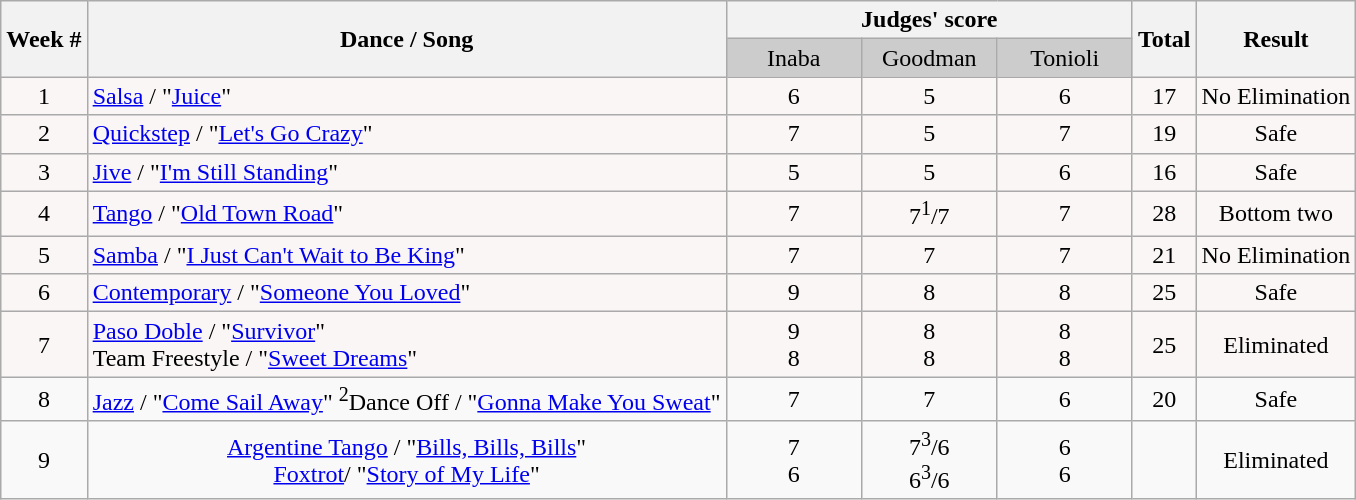<table class="wikitable" style="text-align:center;">
<tr style="text-align:center; ">
<th rowspan="2" bgcolor="#CCCCCC" align="Center">Week #</th>
<th rowspan="2" bgcolor="#CCCCCC" align="Center">Dance / Song</th>
<th colspan="3" bgcolor="#CCCCCC" align="Center">Judges' score</th>
<th rowspan="2" bgcolor="#CCCCCC" align="Center">Total</th>
<th rowspan="2" bgcolor="#CCCCCC" align="Center">Result</th>
</tr>
<tr>
<td bgcolor="#CCCCCC" width="10%" align="center">Inaba</td>
<td bgcolor="#CCCCCC" width="10%" align="center">Goodman</td>
<td bgcolor="#CCCCCC" width="10%" align="center">Tonioli</td>
</tr>
<tr>
<td bgcolor="FAF6F6">1</td>
<td align="left" bgcolor="FAF6F6"><a href='#'>Salsa</a> / "<a href='#'>Juice</a>"</td>
<td bgcolor="FAF6F6">6</td>
<td bgcolor="FAF6F6">5</td>
<td bgcolor="FAF6F6">6</td>
<td bgcolor="FAF6F6">17</td>
<td bgcolor="FAF6F6">No Elimination</td>
</tr>
<tr>
<td bgcolor="FAF6F6">2</td>
<td align="left" bgcolor="FAF6F6"><a href='#'>Quickstep</a> / "<a href='#'>Let's Go Crazy</a>"</td>
<td bgcolor="FAF6F6">7</td>
<td bgcolor="FAF6F6">5</td>
<td bgcolor="FAF6F6">7</td>
<td bgcolor="FAF6F6">19</td>
<td bgcolor="FAF6F6">Safe</td>
</tr>
<tr>
<td bgcolor="FAF6F6">3</td>
<td align="left" bgcolor="FAF6F6"><a href='#'>Jive</a> / "<a href='#'>I'm Still Standing</a>"</td>
<td bgcolor="FAF6F6">5</td>
<td bgcolor="FAF6F6">5</td>
<td bgcolor="FAF6F6">6</td>
<td bgcolor="FAF6F6">16</td>
<td bgcolor="FAF6F6">Safe</td>
</tr>
<tr>
<td bgcolor="FAF6F6">4</td>
<td align="left" bgcolor="FAF6F6"><a href='#'>Tango</a> / "<a href='#'>Old Town Road</a>"</td>
<td bgcolor="FAF6F6">7</td>
<td bgcolor="FAF6F6">7<sup>1</sup>/7</td>
<td bgcolor="FAF6F6">7</td>
<td bgcolor="FAF6F6">28</td>
<td bgcolor="FAF6F6">Bottom two</td>
</tr>
<tr>
<td bgcolor="FAF6F6">5</td>
<td align="left" bgcolor="FAF6F6"><a href='#'>Samba</a> / "<a href='#'>I Just Can't Wait to Be King</a>"</td>
<td bgcolor="FAF6F6">7</td>
<td bgcolor="FAF6F6">7</td>
<td bgcolor="FAF6F6">7</td>
<td bgcolor="FAF6F6">21</td>
<td bgcolor="FAF6F6">No Elimination</td>
</tr>
<tr>
<td bgcolor="FAF6F6">6</td>
<td align="left" bgcolor="FAF6F6"><a href='#'>Contemporary</a> / "<a href='#'>Someone You Loved</a>"</td>
<td bgcolor="FAF6F6">9</td>
<td bgcolor="FAF6F6">8</td>
<td bgcolor="FAF6F6">8</td>
<td bgcolor="FAF6F6">25</td>
<td bgcolor="FAF6F6">Safe</td>
</tr>
<tr>
<td bgcolor="FAF6F6">7</td>
<td align="left" bgcolor="FAF6F6"><a href='#'>Paso Doble</a> / "<a href='#'>Survivor</a>"<br>Team Freestyle / "<a href='#'>Sweet Dreams</a>"</td>
<td bgcolor="FAF6F6">9<br>8</td>
<td bgcolor="FAF6F6">8<br>8</td>
<td bgcolor="FAF6F6">8<br>8</td>
<td bgcolor="FAF6F6">25<br></td>
<td bgcolor="FAF6F6">Eliminated</td>
</tr>
<tr>
<td>8</td>
<td><a href='#'>Jazz</a> / "<a href='#'>Come Sail Away</a>" <sup>2</sup>Dance Off / "<a href='#'>Gonna Make You Sweat</a>"</td>
<td>7</td>
<td>7</td>
<td>6</td>
<td>20</td>
<td>Safe</td>
</tr>
<tr>
<td>9</td>
<td><a href='#'>Argentine Tango</a> / "<a href='#'>Bills, Bills, Bills</a>"<br><a href='#'>Foxtrot</a>/ "<a href='#'>Story of My Life</a>"</td>
<td>7<br>6</td>
<td>7<sup>3</sup>/6<br>6<sup>3</sup>/6</td>
<td>6<br>6</td>
<td><br></td>
<td>Eliminated</td>
</tr>
</table>
